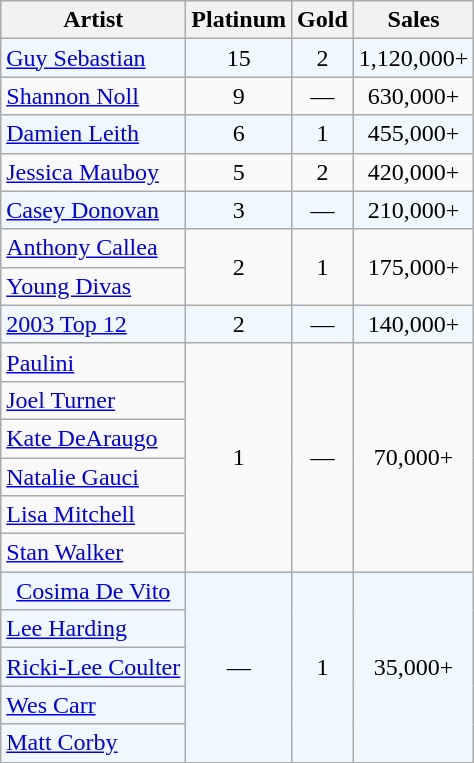<table class="wikitable" style="text-align:center;">
<tr>
<th>Artist</th>
<th>Platinum</th>
<th>Gold</th>
<th>Sales</th>
</tr>
<tr style="background:#f0f8ff;">
<td style="text-align:left;"><a href='#'>Guy Sebastian</a></td>
<td>15</td>
<td>2</td>
<td>1,120,000+</td>
</tr>
<tr>
<td style="text-align:left;"><a href='#'>Shannon Noll</a></td>
<td>9</td>
<td>—</td>
<td>630,000+</td>
</tr>
<tr style="background:#f0f8ff;">
<td style="text-align:left;"><a href='#'>Damien Leith</a></td>
<td>6</td>
<td>1</td>
<td>455,000+</td>
</tr>
<tr>
<td style="text-align:left;"><a href='#'>Jessica Mauboy</a></td>
<td>5</td>
<td>2</td>
<td>420,000+</td>
</tr>
<tr style="background:#f0f8ff;">
<td style="text-align:left;"><a href='#'>Casey Donovan</a></td>
<td>3</td>
<td>—</td>
<td>210,000+</td>
</tr>
<tr>
<td style="text-align:left;"><a href='#'>Anthony Callea</a></td>
<td rowspan="2">2</td>
<td rowspan="2">1</td>
<td rowspan="2">175,000+</td>
</tr>
<tr>
<td style="text-align:left;"><a href='#'>Young Divas</a></td>
</tr>
<tr style="background:#f0f8ff;">
<td style="text-align:left;"><a href='#'>2003 Top 12</a></td>
<td>2</td>
<td>—</td>
<td>140,000+</td>
</tr>
<tr>
<td style="text-align:left;"><a href='#'>Paulini</a></td>
<td rowspan="6">1</td>
<td rowspan="6">—</td>
<td rowspan="6">70,000+</td>
</tr>
<tr>
<td style="text-align:left;"><a href='#'>Joel Turner</a></td>
</tr>
<tr>
<td style="text-align:left;"><a href='#'>Kate DeAraugo</a></td>
</tr>
<tr>
<td style="text-align:left;"><a href='#'>Natalie Gauci</a></td>
</tr>
<tr>
<td style="text-align:left;"><a href='#'>Lisa Mitchell</a></td>
</tr>
<tr>
<td style="text-align:left;"><a href='#'>Stan Walker</a></td>
</tr>
<tr style="background:#f0f8ff;">
<td><a href='#'>Cosima De Vito</a></td>
<td rowspan="5">—</td>
<td rowspan="5">1</td>
<td rowspan="5">35,000+</td>
</tr>
<tr style="background:#f0f8ff;">
<td style="text-align:left;"><a href='#'>Lee Harding</a></td>
</tr>
<tr style="background:#f0f8ff;">
<td style="text-align:left;"><a href='#'>Ricki-Lee Coulter</a></td>
</tr>
<tr style="background:#f0f8ff;">
<td style="text-align:left;"><a href='#'>Wes Carr</a></td>
</tr>
<tr style="background:#f0f8ff;">
<td style="text-align:left;"><a href='#'>Matt Corby</a></td>
</tr>
<tr>
</tr>
</table>
